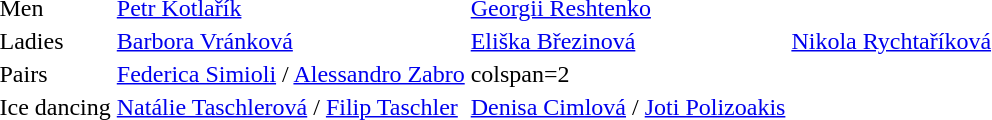<table>
<tr>
<td>Men</td>
<td><a href='#'>Petr Kotlařík</a></td>
<td><a href='#'>Georgii Reshtenko</a></td>
<td></td>
</tr>
<tr>
<td>Ladies</td>
<td><a href='#'>Barbora Vránková</a></td>
<td><a href='#'>Eliška Březinová</a></td>
<td><a href='#'>Nikola Rychtaříková</a></td>
</tr>
<tr>
<td>Pairs</td>
<td><a href='#'>Federica Simioli</a> / <a href='#'>Alessandro Zabro</a></td>
<td>colspan=2</td>
</tr>
<tr>
<td>Ice dancing</td>
<td><a href='#'>Natálie Taschlerová</a> / <a href='#'>Filip Taschler</a></td>
<td><a href='#'>Denisa Cimlová</a> / <a href='#'>Joti Polizoakis</a></td>
<td></td>
</tr>
</table>
